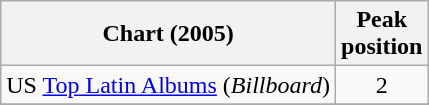<table class="wikitable">
<tr>
<th>Chart (2005)</th>
<th>Peak<br>position</th>
</tr>
<tr>
<td>US <a href='#'>Top Latin Albums</a> (<em>Billboard</em>)</td>
<td align="center">2</td>
</tr>
<tr>
</tr>
</table>
